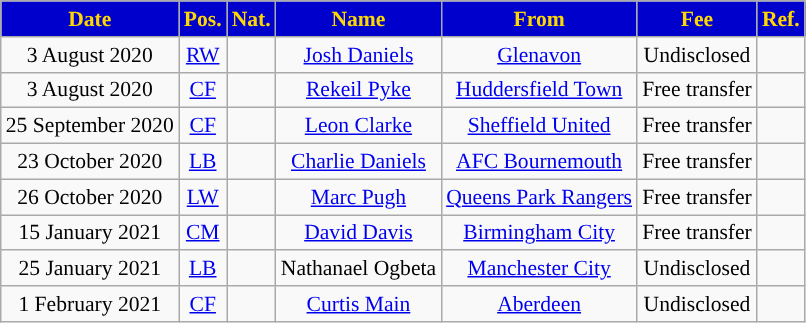<table class="wikitable"  style="text-align:center; font-size:90%; ">
<tr>
<th style="background:mediumblue;color:gold;">Date</th>
<th style="background:mediumblue;color:gold;">Pos.</th>
<th style="background:mediumblue;color:gold;">Nat.</th>
<th style="background:mediumblue;color:gold;">Name</th>
<th style="background:mediumblue;color:gold;">From</th>
<th style="background:mediumblue;color:gold;">Fee</th>
<th style="background:mediumblue;color:gold;">Ref.</th>
</tr>
<tr>
<td>3 August 2020</td>
<td><a href='#'>RW</a></td>
<td></td>
<td><a href='#'>Josh Daniels</a></td>
<td> <a href='#'>Glenavon</a></td>
<td>Undisclosed</td>
<td></td>
</tr>
<tr>
<td>3 August 2020</td>
<td><a href='#'>CF</a></td>
<td></td>
<td><a href='#'>Rekeil Pyke</a></td>
<td> <a href='#'>Huddersfield Town</a></td>
<td>Free transfer</td>
<td></td>
</tr>
<tr>
<td>25 September 2020</td>
<td><a href='#'>CF</a></td>
<td></td>
<td><a href='#'>Leon Clarke</a></td>
<td> <a href='#'>Sheffield United</a></td>
<td>Free transfer</td>
<td></td>
</tr>
<tr>
<td>23 October 2020</td>
<td><a href='#'>LB</a></td>
<td></td>
<td><a href='#'>Charlie Daniels</a></td>
<td> <a href='#'>AFC Bournemouth</a></td>
<td>Free transfer</td>
<td></td>
</tr>
<tr>
<td>26 October 2020</td>
<td><a href='#'>LW</a></td>
<td></td>
<td><a href='#'>Marc Pugh</a></td>
<td> <a href='#'>Queens Park Rangers</a></td>
<td>Free transfer</td>
<td></td>
</tr>
<tr>
<td>15 January 2021</td>
<td><a href='#'>CM</a></td>
<td></td>
<td><a href='#'>David Davis</a></td>
<td> <a href='#'>Birmingham City</a></td>
<td>Free transfer</td>
<td></td>
</tr>
<tr>
<td>25 January 2021</td>
<td><a href='#'>LB</a></td>
<td></td>
<td>Nathanael Ogbeta</td>
<td> <a href='#'>Manchester City</a></td>
<td>Undisclosed</td>
<td></td>
</tr>
<tr>
<td>1 February 2021</td>
<td><a href='#'>CF</a></td>
<td></td>
<td><a href='#'>Curtis Main</a></td>
<td> <a href='#'>Aberdeen</a></td>
<td>Undisclosed</td>
<td></td>
</tr>
</table>
